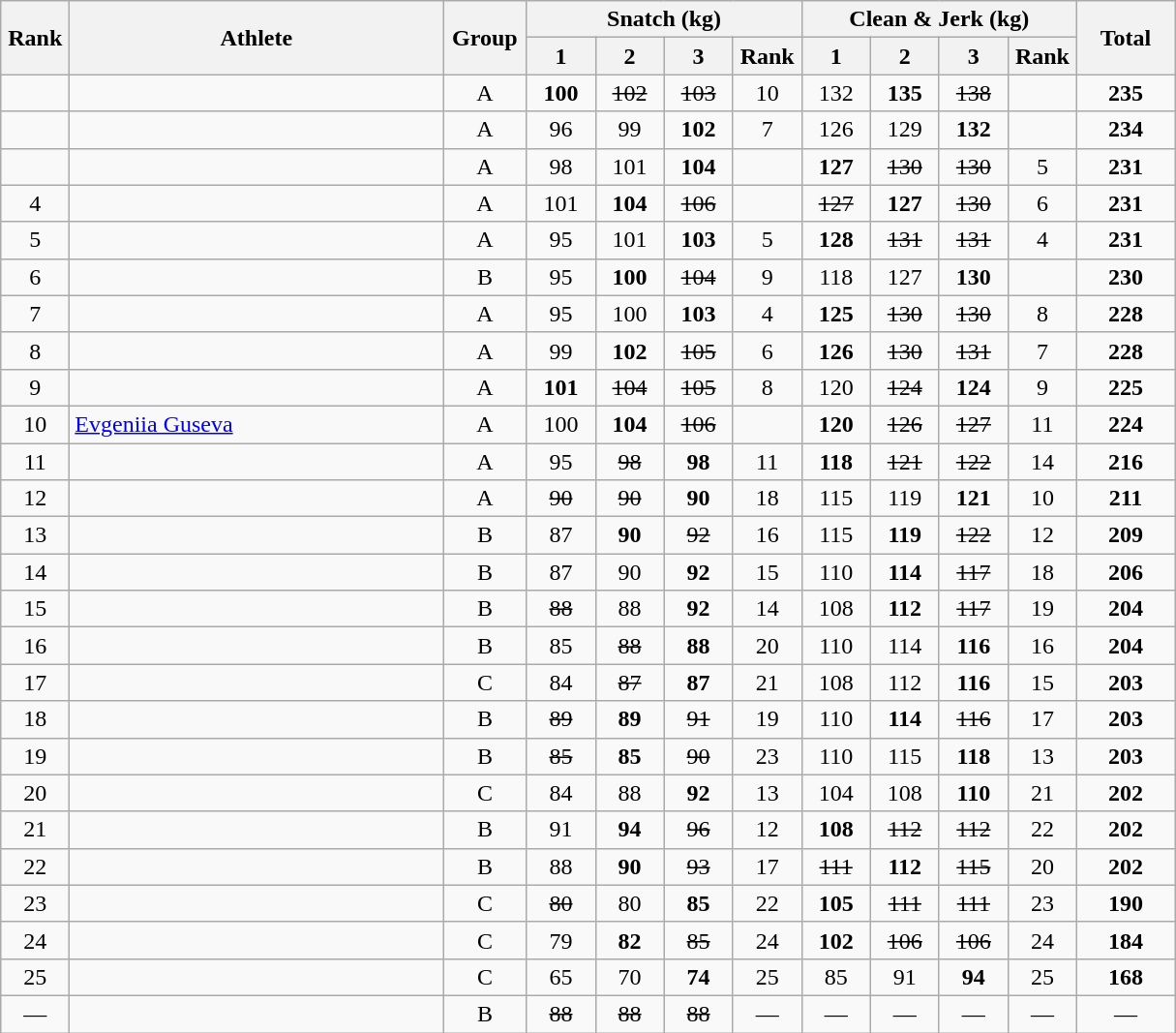<table class = "wikitable" style="text-align:center;">
<tr>
<th rowspan=2 width=40>Rank</th>
<th rowspan=2 width=250>Athlete</th>
<th rowspan=2 width=50>Group</th>
<th colspan=4>Snatch (kg)</th>
<th colspan=4>Clean & Jerk (kg)</th>
<th rowspan=2 width=60>Total</th>
</tr>
<tr>
<th width=40>1</th>
<th width=40>2</th>
<th width=40>3</th>
<th width=40>Rank</th>
<th width=40>1</th>
<th width=40>2</th>
<th width=40>3</th>
<th width=40>Rank</th>
</tr>
<tr>
<td></td>
<td align=left></td>
<td>A</td>
<td><strong>100</strong></td>
<td><s>102</s></td>
<td><s>103</s></td>
<td>10</td>
<td>132</td>
<td><strong>135</strong></td>
<td><s>138</s></td>
<td></td>
<td><strong>235</strong></td>
</tr>
<tr>
<td></td>
<td align=left></td>
<td>A</td>
<td>96</td>
<td>99</td>
<td><strong>102</strong></td>
<td>7</td>
<td>126</td>
<td>129</td>
<td><strong>132</strong></td>
<td></td>
<td><strong>234</strong></td>
</tr>
<tr>
<td></td>
<td align=left></td>
<td>A</td>
<td>98</td>
<td>101</td>
<td><strong>104</strong></td>
<td></td>
<td><strong>127</strong></td>
<td><s>130</s></td>
<td><s>130</s></td>
<td>5</td>
<td><strong>231</strong></td>
</tr>
<tr>
<td>4</td>
<td align=left></td>
<td>A</td>
<td>101</td>
<td><strong>104</strong></td>
<td><s>106</s></td>
<td></td>
<td><s>127</s></td>
<td><strong>127</strong></td>
<td><s>130</s></td>
<td>6</td>
<td><strong>231</strong></td>
</tr>
<tr>
<td>5</td>
<td align=left></td>
<td>A</td>
<td>95</td>
<td>101</td>
<td><strong>103</strong></td>
<td>5</td>
<td><strong>128</strong></td>
<td><s>131</s></td>
<td><s>131</s></td>
<td>4</td>
<td><strong>231</strong></td>
</tr>
<tr>
<td>6</td>
<td align=left></td>
<td>B</td>
<td>95</td>
<td><strong>100</strong></td>
<td><s>104</s></td>
<td>9</td>
<td>118</td>
<td>127</td>
<td><strong>130</strong></td>
<td></td>
<td><strong>230</strong></td>
</tr>
<tr>
<td>7</td>
<td align=left></td>
<td>A</td>
<td>95</td>
<td>100</td>
<td><strong>103</strong></td>
<td>4</td>
<td><strong>125</strong></td>
<td><s>130</s></td>
<td><s>130</s></td>
<td>8</td>
<td><strong>228</strong></td>
</tr>
<tr>
<td>8</td>
<td align=left></td>
<td>A</td>
<td>99</td>
<td><strong>102</strong></td>
<td><s>105</s></td>
<td>6</td>
<td><strong>126</strong></td>
<td><s>130</s></td>
<td><s>131</s></td>
<td>7</td>
<td><strong>228</strong></td>
</tr>
<tr>
<td>9</td>
<td align=left></td>
<td>A</td>
<td><strong>101</strong></td>
<td><s>104</s></td>
<td><s>105</s></td>
<td>8</td>
<td>120</td>
<td><s>124</s></td>
<td><strong>124</strong></td>
<td>9</td>
<td><strong>225</strong></td>
</tr>
<tr>
<td>10</td>
<td align=left> <a href='#'>Evgeniia Guseva</a> </td>
<td>A</td>
<td>100</td>
<td><strong>104</strong></td>
<td><s>106</s></td>
<td></td>
<td><strong>120</strong></td>
<td><s>126</s></td>
<td><s>127</s></td>
<td>11</td>
<td><strong>224</strong></td>
</tr>
<tr>
<td>11</td>
<td align=left></td>
<td>A</td>
<td>95</td>
<td><s>98</s></td>
<td><strong>98</strong></td>
<td>11</td>
<td><strong>118</strong></td>
<td><s>121</s></td>
<td><s>122</s></td>
<td>14</td>
<td><strong>216</strong></td>
</tr>
<tr>
<td>12</td>
<td align=left></td>
<td>A</td>
<td><s>90</s></td>
<td><s>90</s></td>
<td><strong>90</strong></td>
<td>18</td>
<td>115</td>
<td>119</td>
<td><strong>121</strong></td>
<td>10</td>
<td><strong>211</strong></td>
</tr>
<tr>
<td>13</td>
<td align=left></td>
<td>B</td>
<td>87</td>
<td><strong>90</strong></td>
<td><s>92</s></td>
<td>16</td>
<td>115</td>
<td><strong>119</strong></td>
<td><s>122</s></td>
<td>12</td>
<td><strong>209</strong></td>
</tr>
<tr>
<td>14</td>
<td align=left></td>
<td>B</td>
<td>87</td>
<td>90</td>
<td><strong>92</strong></td>
<td>15</td>
<td>110</td>
<td><strong>114</strong></td>
<td><s>117</s></td>
<td>18</td>
<td><strong>206</strong></td>
</tr>
<tr>
<td>15</td>
<td align=left></td>
<td>B</td>
<td><s>88</s></td>
<td>88</td>
<td><strong>92</strong></td>
<td>14</td>
<td>108</td>
<td><strong>112</strong></td>
<td><s>117</s></td>
<td>19</td>
<td><strong>204</strong></td>
</tr>
<tr>
<td>16</td>
<td align=left></td>
<td>B</td>
<td>85</td>
<td><s>88</s></td>
<td><strong>88</strong></td>
<td>20</td>
<td>110</td>
<td>114</td>
<td><strong>116</strong></td>
<td>16</td>
<td><strong>204</strong></td>
</tr>
<tr>
<td>17</td>
<td align=left></td>
<td>C</td>
<td>84</td>
<td><s>87</s></td>
<td><strong>87</strong></td>
<td>21</td>
<td>108</td>
<td>112</td>
<td><strong>116</strong></td>
<td>15</td>
<td><strong>203</strong></td>
</tr>
<tr>
<td>18</td>
<td align=left></td>
<td>B</td>
<td><s>89</s></td>
<td><strong>89</strong></td>
<td><s>91</s></td>
<td>19</td>
<td>110</td>
<td><strong>114</strong></td>
<td><s>116</s></td>
<td>17</td>
<td><strong>203</strong></td>
</tr>
<tr>
<td>19</td>
<td align=left></td>
<td>B</td>
<td><s>85</s></td>
<td><strong>85</strong></td>
<td><s>90</s></td>
<td>23</td>
<td>110</td>
<td>115</td>
<td><strong>118</strong></td>
<td>13</td>
<td><strong>203</strong></td>
</tr>
<tr>
<td>20</td>
<td align=left></td>
<td>C</td>
<td>84</td>
<td>88</td>
<td><strong>92</strong></td>
<td>13</td>
<td>104</td>
<td>108</td>
<td><strong>110</strong></td>
<td>21</td>
<td><strong>202</strong></td>
</tr>
<tr>
<td>21</td>
<td align=left></td>
<td>B</td>
<td>91</td>
<td><strong>94</strong></td>
<td><s>96</s></td>
<td>12</td>
<td><strong>108</strong></td>
<td><s>112</s></td>
<td><s>112</s></td>
<td>22</td>
<td><strong>202</strong></td>
</tr>
<tr>
<td>22</td>
<td align=left></td>
<td>B</td>
<td>88</td>
<td><strong>90</strong></td>
<td><s>93</s></td>
<td>17</td>
<td><s>111</s></td>
<td><strong>112</strong></td>
<td><s>115</s></td>
<td>20</td>
<td><strong>202</strong></td>
</tr>
<tr>
<td>23</td>
<td align=left></td>
<td>C</td>
<td><s>80</s></td>
<td>80</td>
<td><strong>85</strong></td>
<td>22</td>
<td><strong>105</strong></td>
<td><s>111</s></td>
<td><s>111</s></td>
<td>23</td>
<td><strong>190</strong></td>
</tr>
<tr>
<td>24</td>
<td align=left></td>
<td>C</td>
<td>79</td>
<td><strong>82</strong></td>
<td><s>85</s></td>
<td>24</td>
<td><strong>102</strong></td>
<td><s>106</s></td>
<td><s>106</s></td>
<td>24</td>
<td><strong>184</strong></td>
</tr>
<tr>
<td>25</td>
<td align=left></td>
<td>C</td>
<td>65</td>
<td>70</td>
<td><strong>74</strong></td>
<td>25</td>
<td>85</td>
<td>91</td>
<td><strong>94</strong></td>
<td>25</td>
<td><strong>168</strong></td>
</tr>
<tr>
<td>—</td>
<td align=left></td>
<td>B</td>
<td><s>88</s></td>
<td><s>88</s></td>
<td><s>88</s></td>
<td>—</td>
<td>—</td>
<td>—</td>
<td>—</td>
<td>—</td>
<td>—</td>
</tr>
</table>
